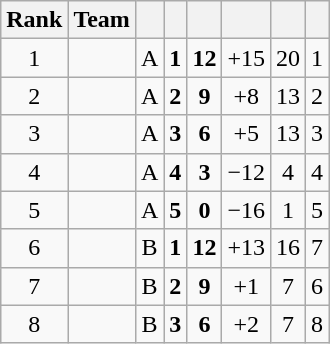<table class="wikitable" style="text-align:center;">
<tr>
<th>Rank</th>
<th>Team</th>
<th></th>
<th></th>
<th></th>
<th></th>
<th></th>
<th></th>
</tr>
<tr>
<td>1</td>
<td align=left></td>
<td>A</td>
<td><strong>1</strong></td>
<td><strong>12</strong></td>
<td>+15</td>
<td>20</td>
<td>1</td>
</tr>
<tr>
<td>2</td>
<td align=left></td>
<td>A</td>
<td><strong>2</strong></td>
<td><strong>9</strong></td>
<td>+8</td>
<td>13</td>
<td>2</td>
</tr>
<tr>
<td>3</td>
<td align=left></td>
<td>A</td>
<td><strong>3</strong></td>
<td><strong>6</strong></td>
<td>+5</td>
<td>13</td>
<td>3</td>
</tr>
<tr>
<td>4</td>
<td align=left></td>
<td>A</td>
<td><strong>4</strong></td>
<td><strong>3</strong></td>
<td>−12</td>
<td>4</td>
<td>4</td>
</tr>
<tr>
<td>5</td>
<td align=left></td>
<td>A</td>
<td><strong>5</strong></td>
<td><strong>0</strong></td>
<td>−16</td>
<td>1</td>
<td>5</td>
</tr>
<tr>
<td>6</td>
<td align=left></td>
<td>B</td>
<td><strong>1</strong></td>
<td><strong>12</strong></td>
<td>+13</td>
<td>16</td>
<td>7</td>
</tr>
<tr>
<td>7</td>
<td align=left></td>
<td>B</td>
<td><strong>2</strong></td>
<td><strong>9</strong></td>
<td>+1</td>
<td>7</td>
<td>6</td>
</tr>
<tr>
<td>8</td>
<td align=left></td>
<td>B</td>
<td><strong>3</strong></td>
<td><strong>6</strong></td>
<td>+2</td>
<td>7</td>
<td>8</td>
</tr>
</table>
